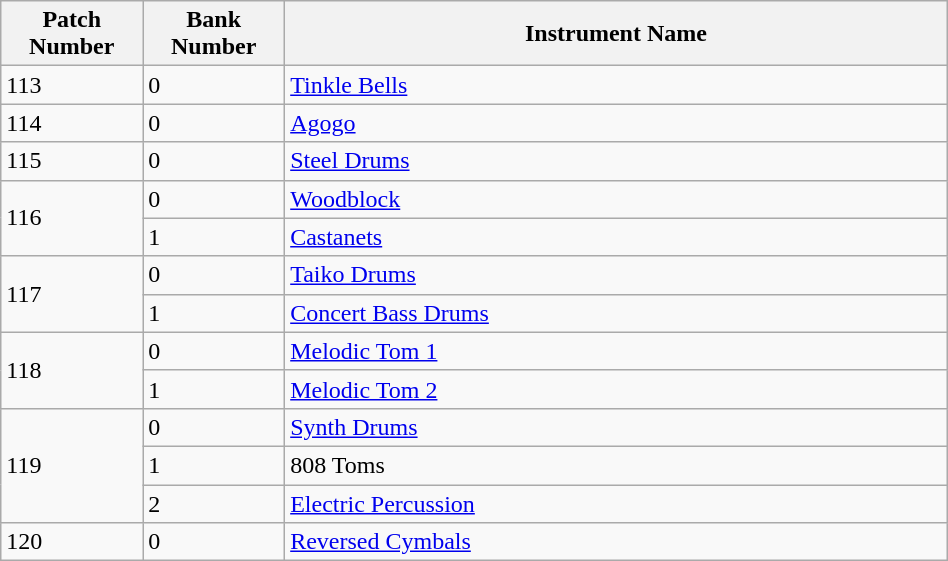<table width="50%" class="wikitable">
<tr>
<th width="15%">Patch Number</th>
<th width="15%">Bank Number</th>
<th width="70%">Instrument Name</th>
</tr>
<tr>
<td>113</td>
<td>0</td>
<td><a href='#'>Tinkle Bells</a></td>
</tr>
<tr>
<td>114</td>
<td>0</td>
<td><a href='#'>Agogo</a></td>
</tr>
<tr>
<td>115</td>
<td>0</td>
<td><a href='#'>Steel Drums</a></td>
</tr>
<tr>
<td rowspan=2>116</td>
<td>0</td>
<td><a href='#'>Woodblock</a></td>
</tr>
<tr>
<td>1</td>
<td><a href='#'>Castanets</a></td>
</tr>
<tr>
<td rowspan=2>117</td>
<td>0</td>
<td><a href='#'>Taiko Drums</a></td>
</tr>
<tr>
<td>1</td>
<td><a href='#'>Concert Bass Drums</a></td>
</tr>
<tr>
<td rowspan=2>118</td>
<td>0</td>
<td><a href='#'>Melodic Tom 1</a></td>
</tr>
<tr>
<td>1</td>
<td><a href='#'>Melodic Tom 2</a></td>
</tr>
<tr>
<td rowspan=3>119</td>
<td>0</td>
<td><a href='#'>Synth Drums</a></td>
</tr>
<tr>
<td>1</td>
<td>808 Toms</td>
</tr>
<tr>
<td>2</td>
<td><a href='#'>Electric Percussion</a></td>
</tr>
<tr>
<td>120</td>
<td>0</td>
<td><a href='#'>Reversed Cymbals</a></td>
</tr>
</table>
